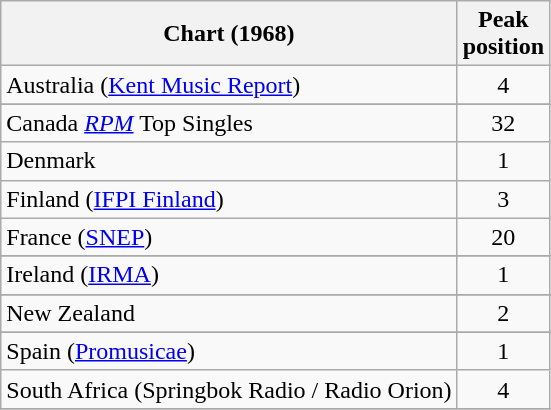<table class="wikitable sortable">
<tr>
<th align="left">Chart (1968)</th>
<th style="text-align:center;">Peak<br>position</th>
</tr>
<tr>
<td align="left">Australia (<a href='#'>Kent Music Report</a>)</td>
<td style="text-align:center;">4</td>
</tr>
<tr>
</tr>
<tr>
</tr>
<tr>
</tr>
<tr>
<td>Canada <em><a href='#'>RPM</a></em> Top Singles</td>
<td style="text-align:center;">32</td>
</tr>
<tr>
<td align="left">Denmark</td>
<td style="text-align:center;">1</td>
</tr>
<tr>
<td>Finland (<a href='#'>IFPI Finland</a>)</td>
<td style="text-align:center;">3</td>
</tr>
<tr>
<td>France (<a href='#'>SNEP</a>)</td>
<td style="text-align:center;">20</td>
</tr>
<tr>
</tr>
<tr>
<td align="left">Ireland (<a href='#'>IRMA</a>)</td>
<td style="text-align:center;">1</td>
</tr>
<tr>
</tr>
<tr>
<td align="left">New Zealand</td>
<td style="text-align:center;">2</td>
</tr>
<tr>
</tr>
<tr>
<td align="left">Spain (<a href='#'>Promusicae</a>)</td>
<td style="text-align:center;">1</td>
</tr>
<tr>
<td align="left">South Africa (Springbok Radio / Radio Orion)</td>
<td style="text-align:center;">4</td>
</tr>
<tr>
</tr>
<tr>
</tr>
<tr>
</tr>
</table>
